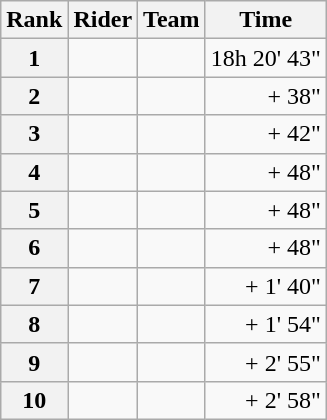<table class="wikitable" margin-bottom:0;">
<tr>
<th scope="col">Rank</th>
<th scope="col">Rider</th>
<th scope="col">Team</th>
<th scope="col">Time</th>
</tr>
<tr>
<th scope="row">1</th>
<td> </td>
<td></td>
<td align="right">18h 20' 43"</td>
</tr>
<tr>
<th scope="row">2</th>
<td></td>
<td></td>
<td align="right">+ 38"</td>
</tr>
<tr>
<th scope="row">3</th>
<td> </td>
<td></td>
<td align="right">+ 42"</td>
</tr>
<tr>
<th scope="row">4</th>
<td></td>
<td></td>
<td align="right">+ 48"</td>
</tr>
<tr>
<th scope="row">5</th>
<td></td>
<td></td>
<td align="right">+ 48"</td>
</tr>
<tr>
<th scope="row">6</th>
<td></td>
<td></td>
<td align="right">+ 48"</td>
</tr>
<tr>
<th scope="row">7</th>
<td></td>
<td></td>
<td align="right">+ 1' 40"</td>
</tr>
<tr>
<th scope="row">8</th>
<td></td>
<td></td>
<td align="right">+ 1' 54"</td>
</tr>
<tr>
<th scope="row">9</th>
<td></td>
<td></td>
<td align="right">+ 2' 55"</td>
</tr>
<tr>
<th scope="row">10</th>
<td></td>
<td></td>
<td align="right">+ 2' 58"</td>
</tr>
</table>
